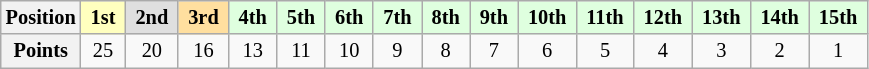<table class="wikitable" style="font-size:85%; text-align:center">
<tr>
<th>Position</th>
<td style="background:#ffffbf;"> <strong>1st</strong> </td>
<td style="background:#dfdfdf;"> <strong>2nd</strong> </td>
<td style="background:#ffdf9f;"> <strong>3rd</strong> </td>
<td style="background:#dfffdf;"> <strong>4th</strong> </td>
<td style="background:#dfffdf;"> <strong>5th</strong> </td>
<td style="background:#dfffdf;"> <strong>6th</strong> </td>
<td style="background:#dfffdf;"> <strong>7th</strong> </td>
<td style="background:#dfffdf;"> <strong>8th</strong> </td>
<td style="background:#dfffdf;"> <strong>9th</strong> </td>
<td style="background:#dfffdf;"> <strong>10th</strong> </td>
<td style="background:#dfffdf;"> <strong>11th</strong> </td>
<td style="background:#dfffdf;"> <strong>12th</strong> </td>
<td style="background:#dfffdf;"> <strong>13th</strong> </td>
<td style="background:#dfffdf;"> <strong>14th</strong> </td>
<td style="background:#dfffdf;"> <strong>15th</strong> </td>
</tr>
<tr>
<th>Points</th>
<td>25</td>
<td>20</td>
<td>16</td>
<td>13</td>
<td>11</td>
<td>10</td>
<td>9</td>
<td>8</td>
<td>7</td>
<td>6</td>
<td>5</td>
<td>4</td>
<td>3</td>
<td>2</td>
<td>1</td>
</tr>
</table>
